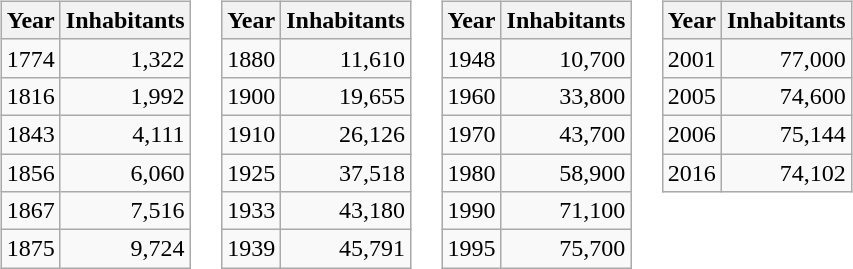<table>
<tr>
<td valign="top"><br><table class=wikitable>
<tr>
<th>Year</th>
<th>Inhabitants</th>
</tr>
<tr ---->
<td>1774</td>
<td align="right">1,322</td>
</tr>
<tr ---->
<td>1816</td>
<td align="right">1,992</td>
</tr>
<tr ---->
<td>1843</td>
<td align="right">4,111</td>
</tr>
<tr ---->
<td>1856</td>
<td align="right">6,060</td>
</tr>
<tr ---->
<td>1867</td>
<td align="right">7,516</td>
</tr>
<tr ---->
<td>1875</td>
<td align="right">9,724</td>
</tr>
</table>
</td>
<td valign="top"><br><table class=wikitable>
<tr>
<th>Year</th>
<th>Inhabitants</th>
</tr>
<tr ---->
<td>1880</td>
<td align="right">11,610</td>
</tr>
<tr ---->
<td>1900</td>
<td align="right">19,655</td>
</tr>
<tr ---->
<td>1910</td>
<td align="right">26,126</td>
</tr>
<tr ---->
<td>1925</td>
<td align="right">37,518</td>
</tr>
<tr ---->
<td>1933</td>
<td align="right">43,180</td>
</tr>
<tr ---->
<td>1939</td>
<td align="right">45,791</td>
</tr>
</table>
</td>
<td valign="top"><br><table class=wikitable>
<tr>
<th>Year</th>
<th>Inhabitants</th>
</tr>
<tr ---->
<td>1948</td>
<td align="right">10,700</td>
</tr>
<tr ---->
<td>1960</td>
<td align="right">33,800</td>
</tr>
<tr ---->
<td>1970</td>
<td align="right">43,700</td>
</tr>
<tr ---->
<td>1980</td>
<td align="right">58,900</td>
</tr>
<tr ---->
<td>1990</td>
<td align="right">71,100</td>
</tr>
<tr ---->
<td>1995</td>
<td align="right">75,700</td>
</tr>
</table>
</td>
<td valign="top"><br><table class=wikitable>
<tr>
<th>Year</th>
<th>Inhabitants</th>
</tr>
<tr ---->
<td>2001</td>
<td align="right">77,000</td>
</tr>
<tr ---->
<td>2005</td>
<td align="right">74,600</td>
</tr>
<tr ---->
<td>2006</td>
<td align="right">75,144</td>
</tr>
<tr ---->
<td>2016</td>
<td align="right">74,102</td>
</tr>
</table>
</td>
</tr>
</table>
